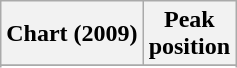<table class="wikitable plainrowheaders sortable" style="text-align:center;">
<tr>
<th scope="col">Chart (2009)</th>
<th scope="col">Peak<br>position</th>
</tr>
<tr>
</tr>
<tr>
</tr>
<tr>
</tr>
</table>
